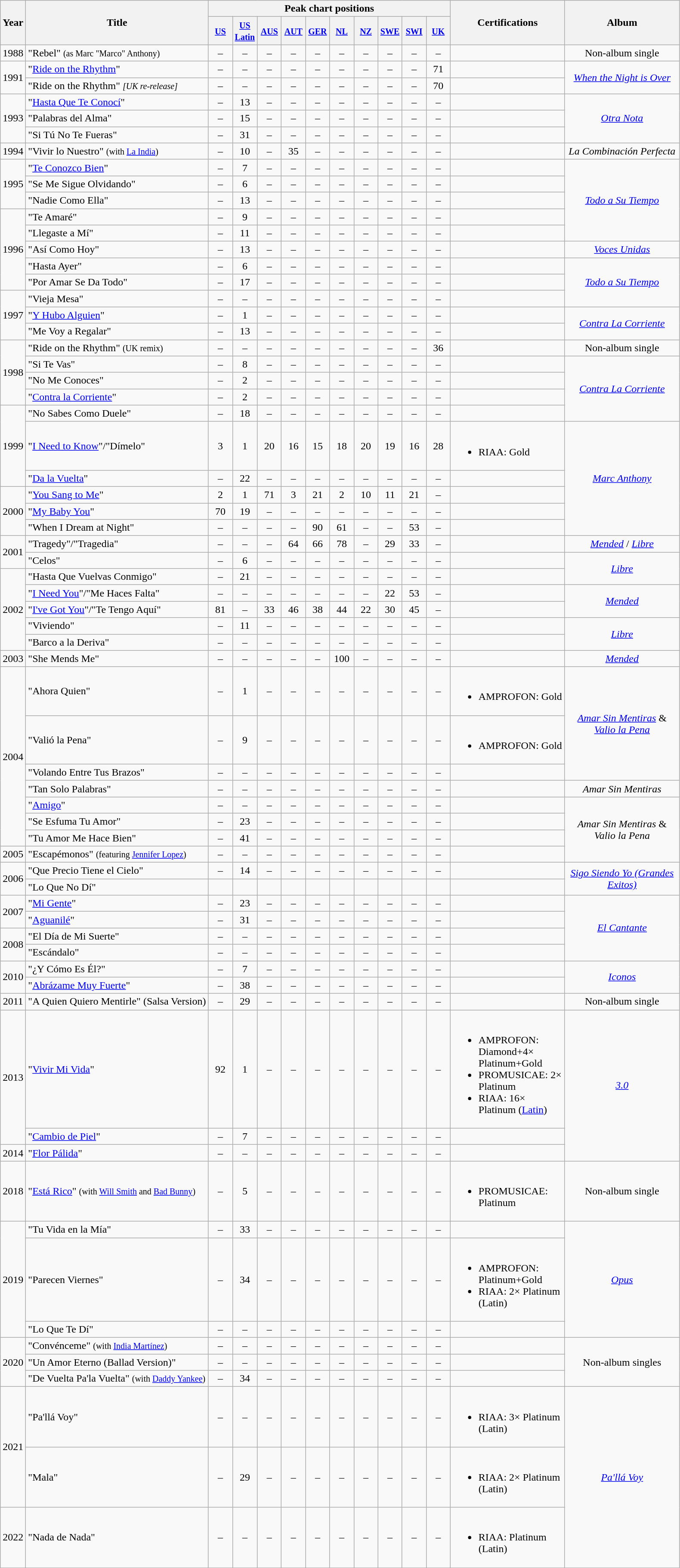<table class="wikitable">
<tr>
<th style="width:20px;" rowspan="2">Year</th>
<th rowspan="2">Title</th>
<th colspan="10">Peak chart positions</th>
<th rowspan="2" style="width:170px;">Certifications</th>
<th rowspan="2" style="width:170px;">Album</th>
</tr>
<tr>
<th style="width:30px;"><small><a href='#'>US</a></small><br></th>
<th style="width:30px;"><small><a href='#'>US Latin</a></small><br></th>
<th style="width:30px;"><small><a href='#'>AUS</a></small><br></th>
<th style="width:30px;"><small><a href='#'>AUT</a></small><br></th>
<th style="width:30px;"><small><a href='#'>GER</a></small><br></th>
<th style="width:30px;"><small><a href='#'>NL</a></small><br></th>
<th style="width:30px;"><small><a href='#'>NZ</a></small><br></th>
<th style="width:30px;"><small><a href='#'>SWE</a></small><br></th>
<th style="width:30px;"><small><a href='#'>SWI</a></small><br></th>
<th style="width:30px;"><small><a href='#'>UK</a></small><br></th>
</tr>
<tr>
<td style="text-align:center;">1988</td>
<td>"Rebel" <small>(as Marc "Marco" Anthony)</small> </td>
<td style="text-align:center;">–</td>
<td style="text-align:center;">–</td>
<td style="text-align:center;">–</td>
<td style="text-align:center;">–</td>
<td style="text-align:center;">–</td>
<td style="text-align:center;">–</td>
<td style="text-align:center;">–</td>
<td style="text-align:center;">–</td>
<td style="text-align:center;">–</td>
<td style="text-align:center;">–</td>
<td></td>
<td style="text-align:center;">Non-album single</td>
</tr>
<tr>
<td style="text-align:center;" rowspan="2">1991</td>
<td>"<a href='#'>Ride on the Rhythm</a>"</td>
<td style="text-align:center;">–</td>
<td style="text-align:center;">–</td>
<td style="text-align:center;">–</td>
<td style="text-align:center;">–</td>
<td style="text-align:center;">–</td>
<td style="text-align:center;">–</td>
<td style="text-align:center;">–</td>
<td style="text-align:center;">–</td>
<td style="text-align:center;">–</td>
<td style="text-align:center;">71</td>
<td></td>
<td style="text-align:center;" rowspan="2"><em><a href='#'>When the Night is Over</a></em></td>
</tr>
<tr>
<td>"Ride on the Rhythm" <small><em>[UK re-release]</em></small></td>
<td style="text-align:center;">–</td>
<td style="text-align:center;">–</td>
<td style="text-align:center;">–</td>
<td style="text-align:center;">–</td>
<td style="text-align:center;">–</td>
<td style="text-align:center;">–</td>
<td style="text-align:center;">–</td>
<td style="text-align:center;">–</td>
<td style="text-align:center;">–</td>
<td style="text-align:center;">70</td>
<td></td>
</tr>
<tr>
<td style="text-align:center;" rowspan="3">1993</td>
<td>"<a href='#'>Hasta Que Te Conocí</a>"</td>
<td style="text-align:center;">–</td>
<td style="text-align:center;">13</td>
<td style="text-align:center;">–</td>
<td style="text-align:center;">–</td>
<td style="text-align:center;">–</td>
<td style="text-align:center;">–</td>
<td style="text-align:center;">–</td>
<td style="text-align:center;">–</td>
<td style="text-align:center;">–</td>
<td style="text-align:center;">–</td>
<td></td>
<td style="text-align:center;" rowspan="3"><em><a href='#'>Otra Nota</a></em></td>
</tr>
<tr>
<td>"Palabras del Alma"</td>
<td style="text-align:center;">–</td>
<td style="text-align:center;">15</td>
<td style="text-align:center;">–</td>
<td style="text-align:center;">–</td>
<td style="text-align:center;">–</td>
<td style="text-align:center;">–</td>
<td style="text-align:center;">–</td>
<td style="text-align:center;">–</td>
<td style="text-align:center;">–</td>
<td style="text-align:center;">–</td>
<td></td>
</tr>
<tr>
<td>"Si Tú No Te Fueras"</td>
<td style="text-align:center;">–</td>
<td style="text-align:center;">31</td>
<td style="text-align:center;">–</td>
<td style="text-align:center;">–</td>
<td style="text-align:center;">–</td>
<td style="text-align:center;">–</td>
<td style="text-align:center;">–</td>
<td style="text-align:center;">–</td>
<td style="text-align:center;">–</td>
<td style="text-align:center;">–</td>
<td></td>
</tr>
<tr>
<td style="text-align:center;">1994</td>
<td align="left">"Vivir lo Nuestro" <small>(with <a href='#'>La India</a>) </small></td>
<td style="text-align:center;">–</td>
<td style="text-align:center;">10</td>
<td style="text-align:center;">–</td>
<td style="text-align:center;">35</td>
<td style="text-align:center;">–</td>
<td style="text-align:center;">–</td>
<td style="text-align:center;">–</td>
<td style="text-align:center;">–</td>
<td style="text-align:center;">–</td>
<td style="text-align:center;">–</td>
<td></td>
<td style="text-align:center;"><em>La Combinación Perfecta</em></td>
</tr>
<tr>
<td style="text-align:center;" rowspan="3">1995</td>
<td>"<a href='#'>Te Conozco Bien</a>"</td>
<td style="text-align:center;">–</td>
<td style="text-align:center;">7</td>
<td style="text-align:center;">–</td>
<td style="text-align:center;">–</td>
<td style="text-align:center;">–</td>
<td style="text-align:center;">–</td>
<td style="text-align:center;">–</td>
<td style="text-align:center;">–</td>
<td style="text-align:center;">–</td>
<td style="text-align:center;">–</td>
<td></td>
<td style="text-align:center;" rowspan="5"><em><a href='#'>Todo a Su Tiempo</a></em></td>
</tr>
<tr>
<td>"Se Me Sigue Olvidando"</td>
<td style="text-align:center;">–</td>
<td style="text-align:center;">6</td>
<td style="text-align:center;">–</td>
<td style="text-align:center;">–</td>
<td style="text-align:center;">–</td>
<td style="text-align:center;">–</td>
<td style="text-align:center;">–</td>
<td style="text-align:center;">–</td>
<td style="text-align:center;">–</td>
<td style="text-align:center;">–</td>
<td></td>
</tr>
<tr>
<td>"Nadie Como Ella"</td>
<td style="text-align:center;">–</td>
<td style="text-align:center;">13</td>
<td style="text-align:center;">–</td>
<td style="text-align:center;">–</td>
<td style="text-align:center;">–</td>
<td style="text-align:center;">–</td>
<td style="text-align:center;">–</td>
<td style="text-align:center;">–</td>
<td style="text-align:center;">–</td>
<td style="text-align:center;">–</td>
<td></td>
</tr>
<tr>
<td style="text-align:center;" rowspan="5">1996</td>
<td>"Te Amaré"</td>
<td style="text-align:center;">–</td>
<td style="text-align:center;">9</td>
<td style="text-align:center;">–</td>
<td style="text-align:center;">–</td>
<td style="text-align:center;">–</td>
<td style="text-align:center;">–</td>
<td style="text-align:center;">–</td>
<td style="text-align:center;">–</td>
<td style="text-align:center;">–</td>
<td style="text-align:center;">–</td>
<td></td>
</tr>
<tr>
<td>"Llegaste a Mí"</td>
<td style="text-align:center;">–</td>
<td style="text-align:center;">11</td>
<td style="text-align:center;">–</td>
<td style="text-align:center;">–</td>
<td style="text-align:center;">–</td>
<td style="text-align:center;">–</td>
<td style="text-align:center;">–</td>
<td style="text-align:center;">–</td>
<td style="text-align:center;">–</td>
<td style="text-align:center;">–</td>
<td></td>
</tr>
<tr>
<td>"Así Como Hoy"</td>
<td style="text-align:center;">–</td>
<td style="text-align:center;">13</td>
<td style="text-align:center;">–</td>
<td style="text-align:center;">–</td>
<td style="text-align:center;">–</td>
<td style="text-align:center;">–</td>
<td style="text-align:center;">–</td>
<td style="text-align:center;">–</td>
<td style="text-align:center;">–</td>
<td style="text-align:center;">–</td>
<td></td>
<td style="text-align:center;"><em><a href='#'>Voces Unidas</a></em></td>
</tr>
<tr>
<td>"Hasta Ayer"</td>
<td style="text-align:center;">–</td>
<td style="text-align:center;">6</td>
<td style="text-align:center;">–</td>
<td style="text-align:center;">–</td>
<td style="text-align:center;">–</td>
<td style="text-align:center;">–</td>
<td style="text-align:center;">–</td>
<td style="text-align:center;">–</td>
<td style="text-align:center;">–</td>
<td style="text-align:center;">–</td>
<td></td>
<td style="text-align:center;" rowspan="3"><em><a href='#'>Todo a Su Tiempo</a></em></td>
</tr>
<tr>
<td>"Por Amar Se Da Todo"</td>
<td style="text-align:center;">–</td>
<td style="text-align:center;">17</td>
<td style="text-align:center;">–</td>
<td style="text-align:center;">–</td>
<td style="text-align:center;">–</td>
<td style="text-align:center;">–</td>
<td style="text-align:center;">–</td>
<td style="text-align:center;">–</td>
<td style="text-align:center;">–</td>
<td style="text-align:center;">–</td>
<td></td>
</tr>
<tr>
<td style="text-align:center;" rowspan="3">1997</td>
<td>"Vieja Mesa"</td>
<td style="text-align:center;">–</td>
<td style="text-align:center;">–</td>
<td style="text-align:center;">–</td>
<td style="text-align:center;">–</td>
<td style="text-align:center;">–</td>
<td style="text-align:center;">–</td>
<td style="text-align:center;">–</td>
<td style="text-align:center;">–</td>
<td style="text-align:center;">–</td>
<td style="text-align:center;">–</td>
<td></td>
</tr>
<tr>
<td>"<a href='#'>Y Hubo Alguien</a>"</td>
<td style="text-align:center;">–</td>
<td style="text-align:center;">1</td>
<td style="text-align:center;">–</td>
<td style="text-align:center;">–</td>
<td style="text-align:center;">–</td>
<td style="text-align:center;">–</td>
<td style="text-align:center;">–</td>
<td style="text-align:center;">–</td>
<td style="text-align:center;">–</td>
<td style="text-align:center;">–</td>
<td></td>
<td style="text-align:center;" rowspan="2"><em><a href='#'>Contra La Corriente</a></em></td>
</tr>
<tr>
<td>"Me Voy a Regalar"</td>
<td style="text-align:center;">–</td>
<td style="text-align:center;">13</td>
<td style="text-align:center;">–</td>
<td style="text-align:center;">–</td>
<td style="text-align:center;">–</td>
<td style="text-align:center;">–</td>
<td style="text-align:center;">–</td>
<td style="text-align:center;">–</td>
<td style="text-align:center;">–</td>
<td style="text-align:center;">–</td>
<td></td>
</tr>
<tr>
<td style="text-align:center;" rowspan="4">1998</td>
<td>"Ride on the Rhythm" <small>(UK remix)</small></td>
<td style="text-align:center;">–</td>
<td style="text-align:center;">–</td>
<td style="text-align:center;">–</td>
<td style="text-align:center;">–</td>
<td style="text-align:center;">–</td>
<td style="text-align:center;">–</td>
<td style="text-align:center;">–</td>
<td style="text-align:center;">–</td>
<td style="text-align:center;">–</td>
<td style="text-align:center;">36</td>
<td></td>
<td style="text-align:center;">Non-album single</td>
</tr>
<tr>
<td>"Si Te Vas"</td>
<td style="text-align:center;">–</td>
<td style="text-align:center;">8</td>
<td style="text-align:center;">–</td>
<td style="text-align:center;">–</td>
<td style="text-align:center;">–</td>
<td style="text-align:center;">–</td>
<td style="text-align:center;">–</td>
<td style="text-align:center;">–</td>
<td style="text-align:center;">–</td>
<td style="text-align:center;">–</td>
<td></td>
<td style="text-align:center;" rowspan="4"><em><a href='#'>Contra La Corriente</a></em></td>
</tr>
<tr>
<td>"No Me Conoces"</td>
<td style="text-align:center;">–</td>
<td style="text-align:center;">2</td>
<td style="text-align:center;">–</td>
<td style="text-align:center;">–</td>
<td style="text-align:center;">–</td>
<td style="text-align:center;">–</td>
<td style="text-align:center;">–</td>
<td style="text-align:center;">–</td>
<td style="text-align:center;">–</td>
<td style="text-align:center;">–</td>
<td></td>
</tr>
<tr>
<td>"<a href='#'>Contra la Corriente</a>"</td>
<td style="text-align:center;">–</td>
<td style="text-align:center;">2</td>
<td style="text-align:center;">–</td>
<td style="text-align:center;">–</td>
<td style="text-align:center;">–</td>
<td style="text-align:center;">–</td>
<td style="text-align:center;">–</td>
<td style="text-align:center;">–</td>
<td style="text-align:center;">–</td>
<td style="text-align:center;">–</td>
<td></td>
</tr>
<tr>
<td style="text-align:center;" rowspan="3">1999</td>
<td>"No Sabes Como Duele"</td>
<td style="text-align:center;">–</td>
<td style="text-align:center;">18</td>
<td style="text-align:center;">–</td>
<td style="text-align:center;">–</td>
<td style="text-align:center;">–</td>
<td style="text-align:center;">–</td>
<td style="text-align:center;">–</td>
<td style="text-align:center;">–</td>
<td style="text-align:center;">–</td>
<td style="text-align:center;">–</td>
<td></td>
</tr>
<tr>
<td>"<a href='#'>I Need to Know</a>"/"Dímelo"</td>
<td style="text-align:center;">3</td>
<td style="text-align:center;">1</td>
<td style="text-align:center;">20</td>
<td style="text-align:center;">16</td>
<td style="text-align:center;">15</td>
<td style="text-align:center;">18</td>
<td style="text-align:center;">20</td>
<td style="text-align:center;">19</td>
<td style="text-align:center;">16</td>
<td style="text-align:center;">28</td>
<td><br><ul><li>RIAA: Gold</li></ul></td>
<td style="text-align:center;" rowspan="5"><em><a href='#'>Marc Anthony</a></em></td>
</tr>
<tr>
<td>"<a href='#'>Da la Vuelta</a>"</td>
<td style="text-align:center;">–</td>
<td style="text-align:center;">22</td>
<td style="text-align:center;">–</td>
<td style="text-align:center;">–</td>
<td style="text-align:center;">–</td>
<td style="text-align:center;">–</td>
<td style="text-align:center;">–</td>
<td style="text-align:center;">–</td>
<td style="text-align:center;">–</td>
<td style="text-align:center;">–</td>
<td></td>
</tr>
<tr>
<td style="text-align:center;" rowspan="3">2000</td>
<td>"<a href='#'>You Sang to Me</a>"</td>
<td style="text-align:center;">2</td>
<td style="text-align:center;">1</td>
<td style="text-align:center;">71</td>
<td style="text-align:center;">3</td>
<td style="text-align:center;">21</td>
<td style="text-align:center;">2</td>
<td style="text-align:center;">10</td>
<td style="text-align:center;">11</td>
<td style="text-align:center;">21</td>
<td style="text-align:center;">–</td>
<td></td>
</tr>
<tr>
<td>"<a href='#'>My Baby You</a>"</td>
<td style="text-align:center;">70</td>
<td style="text-align:center;">19</td>
<td style="text-align:center;">–</td>
<td style="text-align:center;">–</td>
<td style="text-align:center;">–</td>
<td style="text-align:center;">–</td>
<td style="text-align:center;">–</td>
<td style="text-align:center;">–</td>
<td style="text-align:center;">–</td>
<td style="text-align:center;">–</td>
<td></td>
</tr>
<tr>
<td>"When I Dream at Night"</td>
<td style="text-align:center;">–</td>
<td style="text-align:center;">–</td>
<td style="text-align:center;">–</td>
<td style="text-align:center;">–</td>
<td style="text-align:center;">90</td>
<td style="text-align:center;">61</td>
<td style="text-align:center;">–</td>
<td style="text-align:center;">–</td>
<td style="text-align:center;">53</td>
<td style="text-align:center;">–</td>
<td></td>
</tr>
<tr>
<td style="text-align:center;" rowspan="2">2001</td>
<td align="left">"Tragedy"/"Tragedia"</td>
<td style="text-align:center;">–</td>
<td style="text-align:center;">–</td>
<td style="text-align:center;">–</td>
<td style="text-align:center;">64</td>
<td style="text-align:center;">66</td>
<td style="text-align:center;">78</td>
<td style="text-align:center;">–</td>
<td style="text-align:center;">29</td>
<td style="text-align:center;">33</td>
<td style="text-align:center;">–</td>
<td></td>
<td style="text-align:center;"><em><a href='#'>Mended</a></em> / <em><a href='#'>Libre</a></em></td>
</tr>
<tr>
<td>"Celos"</td>
<td style="text-align:center;">–</td>
<td style="text-align:center;">6</td>
<td style="text-align:center;">–</td>
<td style="text-align:center;">–</td>
<td style="text-align:center;">–</td>
<td style="text-align:center;">–</td>
<td style="text-align:center;">–</td>
<td style="text-align:center;">–</td>
<td style="text-align:center;">–</td>
<td style="text-align:center;">–</td>
<td></td>
<td style="text-align:center;" rowspan="2"><em><a href='#'>Libre</a></em></td>
</tr>
<tr>
<td style="text-align:center;" rowspan="5">2002</td>
<td>"Hasta Que Vuelvas Conmigo"</td>
<td style="text-align:center;">–</td>
<td style="text-align:center;">21</td>
<td style="text-align:center;">–</td>
<td style="text-align:center;">–</td>
<td style="text-align:center;">–</td>
<td style="text-align:center;">–</td>
<td style="text-align:center;">–</td>
<td style="text-align:center;">–</td>
<td style="text-align:center;">–</td>
<td style="text-align:center;">–</td>
<td></td>
</tr>
<tr>
<td>"<a href='#'>I Need You</a>"/"Me Haces Falta"</td>
<td style="text-align:center;">–</td>
<td style="text-align:center;">–</td>
<td style="text-align:center;">–</td>
<td style="text-align:center;">–</td>
<td style="text-align:center;">–</td>
<td style="text-align:center;">–</td>
<td style="text-align:center;">–</td>
<td style="text-align:center;">22</td>
<td style="text-align:center;">53</td>
<td style="text-align:center;">–</td>
<td></td>
<td style="text-align:center;" rowspan="2"><em><a href='#'>Mended</a></em></td>
</tr>
<tr>
<td>"<a href='#'>I've Got You</a>"/"Te Tengo Aquí"</td>
<td style="text-align:center;">81</td>
<td style="text-align:center;">–</td>
<td style="text-align:center;">33</td>
<td style="text-align:center;">46</td>
<td style="text-align:center;">38</td>
<td style="text-align:center;">44</td>
<td style="text-align:center;">22</td>
<td style="text-align:center;">30</td>
<td style="text-align:center;">45</td>
<td style="text-align:center;">–</td>
<td></td>
</tr>
<tr>
<td>"Viviendo"</td>
<td style="text-align:center;">–</td>
<td style="text-align:center;">11</td>
<td style="text-align:center;">–</td>
<td style="text-align:center;">–</td>
<td style="text-align:center;">–</td>
<td style="text-align:center;">–</td>
<td style="text-align:center;">–</td>
<td style="text-align:center;">–</td>
<td style="text-align:center;">–</td>
<td style="text-align:center;">–</td>
<td></td>
<td style="text-align:center;" rowspan="2"><em><a href='#'>Libre</a></em></td>
</tr>
<tr>
<td>"Barco a la Deriva"</td>
<td style="text-align:center;">–</td>
<td style="text-align:center;">–</td>
<td style="text-align:center;">–</td>
<td style="text-align:center;">–</td>
<td style="text-align:center;">–</td>
<td style="text-align:center;">–</td>
<td style="text-align:center;">–</td>
<td style="text-align:center;">–</td>
<td style="text-align:center;">–</td>
<td style="text-align:center;">–</td>
<td></td>
</tr>
<tr>
<td style="text-align:center;">2003</td>
<td>"She Mends Me"</td>
<td style="text-align:center;">–</td>
<td style="text-align:center;">–</td>
<td style="text-align:center;">–</td>
<td style="text-align:center;">–</td>
<td style="text-align:center;">–</td>
<td style="text-align:center;">100</td>
<td style="text-align:center;">–</td>
<td style="text-align:center;">–</td>
<td style="text-align:center;">–</td>
<td style="text-align:center;">–</td>
<td></td>
<td style="text-align:center;"><em><a href='#'>Mended</a></em></td>
</tr>
<tr>
<td style="text-align:center;" rowspan="7">2004</td>
<td>"Ahora Quien"</td>
<td style="text-align:center;">–</td>
<td style="text-align:center;">1</td>
<td style="text-align:center;">–</td>
<td style="text-align:center;">–</td>
<td style="text-align:center;">–</td>
<td style="text-align:center;">–</td>
<td style="text-align:center;">–</td>
<td style="text-align:center;">–</td>
<td style="text-align:center;">–</td>
<td style="text-align:center;">–</td>
<td><br><ul><li>AMPROFON: Gold</li></ul></td>
<td style="text-align:center;" rowspan="3"><em><a href='#'>Amar Sin Mentiras</a></em> & <em><a href='#'>Valio la Pena</a></em></td>
</tr>
<tr>
<td>"Valió la Pena"</td>
<td style="text-align:center;">–</td>
<td style="text-align:center;">9</td>
<td style="text-align:center;">–</td>
<td style="text-align:center;">–</td>
<td style="text-align:center;">–</td>
<td style="text-align:center;">–</td>
<td style="text-align:center;">–</td>
<td style="text-align:center;">–</td>
<td style="text-align:center;">–</td>
<td style="text-align:center;">–</td>
<td><br><ul><li>AMPROFON: Gold</li></ul></td>
</tr>
<tr>
<td>"Volando Entre Tus Brazos"</td>
<td style="text-align:center;">–</td>
<td style="text-align:center;">–</td>
<td style="text-align:center;">–</td>
<td style="text-align:center;">–</td>
<td style="text-align:center;">–</td>
<td style="text-align:center;">–</td>
<td style="text-align:center;">–</td>
<td style="text-align:center;">–</td>
<td style="text-align:center;">–</td>
<td style="text-align:center;">–</td>
<td></td>
</tr>
<tr>
<td>"Tan Solo Palabras"</td>
<td style="text-align:center;">–</td>
<td style="text-align:center;">–</td>
<td style="text-align:center;">–</td>
<td style="text-align:center;">–</td>
<td style="text-align:center;">–</td>
<td style="text-align:center;">–</td>
<td style="text-align:center;">–</td>
<td style="text-align:center;">–</td>
<td style="text-align:center;">–</td>
<td style="text-align:center;">–</td>
<td></td>
<td style="text-align:center;" rowspan="1"><em>Amar Sin Mentiras</em></td>
</tr>
<tr>
<td>"<a href='#'>Amigo</a>"</td>
<td style="text-align:center;">–</td>
<td style="text-align:center;">–</td>
<td style="text-align:center;">–</td>
<td style="text-align:center;">–</td>
<td style="text-align:center;">–</td>
<td style="text-align:center;">–</td>
<td style="text-align:center;">–</td>
<td style="text-align:center;">–</td>
<td style="text-align:center;">–</td>
<td style="text-align:center;">–</td>
<td></td>
<td style="text-align:center;" rowspan="4"><em>Amar Sin Mentiras</em> & <em>Valio la Pena</em></td>
</tr>
<tr>
<td>"Se Esfuma Tu Amor"</td>
<td style="text-align:center;">–</td>
<td style="text-align:center;">23</td>
<td style="text-align:center;">–</td>
<td style="text-align:center;">–</td>
<td style="text-align:center;">–</td>
<td style="text-align:center;">–</td>
<td style="text-align:center;">–</td>
<td style="text-align:center;">–</td>
<td style="text-align:center;">–</td>
<td style="text-align:center;">–</td>
<td></td>
</tr>
<tr>
<td>"Tu Amor Me Hace Bien"</td>
<td style="text-align:center;">–</td>
<td style="text-align:center;">41</td>
<td style="text-align:center;">–</td>
<td style="text-align:center;">–</td>
<td style="text-align:center;">–</td>
<td style="text-align:center;">–</td>
<td style="text-align:center;">–</td>
<td style="text-align:center;">–</td>
<td style="text-align:center;">–</td>
<td style="text-align:center;">–</td>
<td></td>
</tr>
<tr>
<td style="text-align:center;">2005</td>
<td>"Escapémonos" <small>(featuring <a href='#'>Jennifer Lopez</a>)</small></td>
<td style="text-align:center;">–</td>
<td style="text-align:center;">–</td>
<td style="text-align:center;">–</td>
<td style="text-align:center;">–</td>
<td style="text-align:center;">–</td>
<td style="text-align:center;">–</td>
<td style="text-align:center;">–</td>
<td style="text-align:center;">–</td>
<td style="text-align:center;">–</td>
<td style="text-align:center;">–</td>
<td></td>
</tr>
<tr>
<td rowspan="2">2006</td>
<td>"Que Precio Tiene el Cielo"</td>
<td style="text-align:center;">–</td>
<td style="text-align:center;">14</td>
<td style="text-align:center;">–</td>
<td style="text-align:center;">–</td>
<td style="text-align:center;">–</td>
<td style="text-align:center;">–</td>
<td style="text-align:center;">–</td>
<td style="text-align:center;">–</td>
<td style="text-align:center;">–</td>
<td style="text-align:center;">–</td>
<td></td>
<td rowspan="2" style="text-align:center;"><em><a href='#'>Sigo Siendo Yo (Grandes Exitos)</a></em></td>
</tr>
<tr>
<td>"Lo Que No Dí"</td>
<td></td>
<td></td>
<td></td>
<td></td>
<td></td>
<td></td>
<td></td>
<td></td>
<td></td>
<td></td>
<td></td>
</tr>
<tr>
<td style="text-align:center;" rowspan="2">2007</td>
<td>"<a href='#'>Mi Gente</a>"</td>
<td style="text-align:center;">–</td>
<td style="text-align:center;">23</td>
<td style="text-align:center;">–</td>
<td style="text-align:center;">–</td>
<td style="text-align:center;">–</td>
<td style="text-align:center;">–</td>
<td style="text-align:center;">–</td>
<td style="text-align:center;">–</td>
<td style="text-align:center;">–</td>
<td style="text-align:center;">–</td>
<td></td>
<td style="text-align:center;" rowspan="4"><em><a href='#'>El Cantante</a></em></td>
</tr>
<tr>
<td>"<a href='#'>Aguanilé</a>"</td>
<td style="text-align:center;">–</td>
<td style="text-align:center;">31</td>
<td style="text-align:center;">–</td>
<td style="text-align:center;">–</td>
<td style="text-align:center;">–</td>
<td style="text-align:center;">–</td>
<td style="text-align:center;">–</td>
<td style="text-align:center;">–</td>
<td style="text-align:center;">–</td>
<td style="text-align:center;">–</td>
<td></td>
</tr>
<tr>
<td style="text-align:center;" rowspan="2">2008</td>
<td>"El Día de Mi Suerte"</td>
<td style="text-align:center;">–</td>
<td style="text-align:center;">–</td>
<td style="text-align:center;">–</td>
<td style="text-align:center;">–</td>
<td style="text-align:center;">–</td>
<td style="text-align:center;">–</td>
<td style="text-align:center;">–</td>
<td style="text-align:center;">–</td>
<td style="text-align:center;">–</td>
<td style="text-align:center;">–</td>
<td></td>
</tr>
<tr>
<td>"Escándalo"</td>
<td style="text-align:center;">–</td>
<td style="text-align:center;">–</td>
<td style="text-align:center;">–</td>
<td style="text-align:center;">–</td>
<td style="text-align:center;">–</td>
<td style="text-align:center;">–</td>
<td style="text-align:center;">–</td>
<td style="text-align:center;">–</td>
<td style="text-align:center;">–</td>
<td style="text-align:center;">–</td>
<td></td>
</tr>
<tr>
<td style="text-align:center;" rowspan="2">2010</td>
<td>"¿Y Cómo Es Él?"</td>
<td style="text-align:center;">–</td>
<td style="text-align:center;">7</td>
<td style="text-align:center;">–</td>
<td style="text-align:center;">–</td>
<td style="text-align:center;">–</td>
<td style="text-align:center;">–</td>
<td style="text-align:center;">–</td>
<td style="text-align:center;">–</td>
<td style="text-align:center;">–</td>
<td style="text-align:center;">–</td>
<td></td>
<td rowspan="2" style="text-align:center;"><em><a href='#'>Iconos</a></em></td>
</tr>
<tr>
<td>"<a href='#'>Abrázame Muy Fuerte</a>"</td>
<td style="text-align:center;">–</td>
<td style="text-align:center;">38</td>
<td style="text-align:center;">–</td>
<td style="text-align:center;">–</td>
<td style="text-align:center;">–</td>
<td style="text-align:center;">–</td>
<td style="text-align:center;">–</td>
<td style="text-align:center;">–</td>
<td style="text-align:center;">–</td>
<td style="text-align:center;">–</td>
<td></td>
</tr>
<tr>
<td style="text-align:center;">2011</td>
<td>"A Quien Quiero Mentirle" (Salsa Version)</td>
<td style="text-align:center;">–</td>
<td style="text-align:center;">29</td>
<td style="text-align:center;">–</td>
<td style="text-align:center;">–</td>
<td style="text-align:center;">–</td>
<td style="text-align:center;">–</td>
<td style="text-align:center;">–</td>
<td style="text-align:center;">–</td>
<td style="text-align:center;">–</td>
<td style="text-align:center;">–</td>
<td></td>
<td style="text-align:center;">Non-album single</td>
</tr>
<tr>
<td style="text-align:center;" rowspan="2">2013</td>
<td>"<a href='#'>Vivir Mi Vida</a>"</td>
<td style="text-align:center;">92</td>
<td style="text-align:center;">1</td>
<td style="text-align:center;">–</td>
<td style="text-align:center;">–</td>
<td style="text-align:center;">–</td>
<td style="text-align:center;">–</td>
<td style="text-align:center;">–</td>
<td style="text-align:center;">–</td>
<td style="text-align:center;">–</td>
<td style="text-align:center;">–</td>
<td><br><ul><li>AMPROFON: Diamond+4× Platinum+Gold</li><li>PROMUSICAE: 2× Platinum</li><li>RIAA: 16× Platinum (<a href='#'>Latin</a>)</li></ul></td>
<td style="text-align:center;" rowspan="3"><em><a href='#'>3.0</a></em></td>
</tr>
<tr>
<td>"<a href='#'>Cambio de Piel</a>"</td>
<td style="text-align:center;">–</td>
<td style="text-align:center;">7</td>
<td style="text-align:center;">–</td>
<td style="text-align:center;">–</td>
<td style="text-align:center;">–</td>
<td style="text-align:center;">–</td>
<td style="text-align:center;">–</td>
<td style="text-align:center;">–</td>
<td style="text-align:center;">–</td>
<td style="text-align:center;">–</td>
<td></td>
</tr>
<tr>
<td style="text-align:center;">2014</td>
<td>"<a href='#'>Flor Pálida</a>"</td>
<td style="text-align:center;">–</td>
<td style="text-align:center;">–</td>
<td style="text-align:center;">–</td>
<td style="text-align:center;">–</td>
<td style="text-align:center;">–</td>
<td style="text-align:center;">–</td>
<td style="text-align:center;">–</td>
<td style="text-align:center;">–</td>
<td style="text-align:center;">–</td>
<td style="text-align:center;">–</td>
<td></td>
</tr>
<tr>
<td style="text-align:center;">2018</td>
<td>"<a href='#'>Está Rico</a>" <small>(with <a href='#'>Will Smith</a> and <a href='#'>Bad Bunny</a>)</small></td>
<td style="text-align:center;">–</td>
<td style="text-align:center;">5</td>
<td style="text-align:center;">–</td>
<td style="text-align:center;">–</td>
<td style="text-align:center;">–</td>
<td style="text-align:center;">–</td>
<td style="text-align:center;">–</td>
<td style="text-align:center;">–</td>
<td style="text-align:center;">–</td>
<td style="text-align:center;">–</td>
<td><br><ul><li>PROMUSICAE: Platinum</li></ul></td>
<td style="text-align:center;">Non-album single</td>
</tr>
<tr>
<td style="text-align:center;" rowspan="3">2019</td>
<td>"Tu Vida en la Mía"</td>
<td style="text-align:center;">–</td>
<td style="text-align:center;">33</td>
<td style="text-align:center;">–</td>
<td style="text-align:center;">–</td>
<td style="text-align:center;">–</td>
<td style="text-align:center;">–</td>
<td style="text-align:center;">–</td>
<td style="text-align:center;">–</td>
<td style="text-align:center;">–</td>
<td style="text-align:center;">–</td>
<td></td>
<td style="text-align:center;" rowspan="3"><em><a href='#'>Opus</a></em></td>
</tr>
<tr>
<td>"Parecen Viernes"</td>
<td style="text-align:center;">–</td>
<td style="text-align:center;">34</td>
<td style="text-align:center;">–</td>
<td style="text-align:center;">–</td>
<td style="text-align:center;">–</td>
<td style="text-align:center;">–</td>
<td style="text-align:center;">–</td>
<td style="text-align:center;">–</td>
<td style="text-align:center;">–</td>
<td style="text-align:center;">–</td>
<td><br><ul><li>AMPROFON: Platinum+Gold</li><li>RIAA: 2× Platinum (Latin)</li></ul></td>
</tr>
<tr>
<td>"Lo Que Te Dí"</td>
<td style="text-align:center;">–</td>
<td style="text-align:center;">–</td>
<td style="text-align:center;">–</td>
<td style="text-align:center;">–</td>
<td style="text-align:center;">–</td>
<td style="text-align:center;">–</td>
<td style="text-align:center;">–</td>
<td style="text-align:center;">–</td>
<td style="text-align:center;">–</td>
<td style="text-align:center;">–</td>
<td></td>
</tr>
<tr>
<td style="text-align:center;" rowspan="3">2020</td>
<td>"Convénceme" <small>(with <a href='#'>India Martínez</a>)</small></td>
<td style="text-align:center;">–</td>
<td style="text-align:center;">–</td>
<td style="text-align:center;">–</td>
<td style="text-align:center;">–</td>
<td style="text-align:center;">–</td>
<td style="text-align:center;">–</td>
<td style="text-align:center;">–</td>
<td style="text-align:center;">–</td>
<td style="text-align:center;">–</td>
<td style="text-align:center;">–</td>
<td></td>
<td style="text-align:center;" rowspan=3>Non-album singles</td>
</tr>
<tr>
<td>"Un Amor Eterno (Ballad Version)"</td>
<td style="text-align:center;">–</td>
<td style="text-align:center;">–</td>
<td style="text-align:center;">–</td>
<td style="text-align:center;">–</td>
<td style="text-align:center;">–</td>
<td style="text-align:center;">–</td>
<td style="text-align:center;">–</td>
<td style="text-align:center;">–</td>
<td style="text-align:center;">–</td>
<td style="text-align:center;">–</td>
<td></td>
</tr>
<tr>
<td>"De Vuelta Pa'la Vuelta" <small>(with <a href='#'>Daddy Yankee</a>)</small></td>
<td style="text-align:center;">–</td>
<td style="text-align:center;">34</td>
<td style="text-align:center;">–</td>
<td style="text-align:center;">–</td>
<td style="text-align:center;">–</td>
<td style="text-align:center;">–</td>
<td style="text-align:center;">–</td>
<td style="text-align:center;">–</td>
<td style="text-align:center;">–</td>
<td style="text-align:center;">–</td>
</tr>
<tr>
<td style="text-align:center;" rowspan=2>2021</td>
<td>"Pa'llá Voy"</td>
<td style="text-align:center;">–</td>
<td style="text-align:center;">–</td>
<td style="text-align:center;">–</td>
<td style="text-align:center;">–</td>
<td style="text-align:center;">–</td>
<td style="text-align:center;">–</td>
<td style="text-align:center;">–</td>
<td style="text-align:center;">–</td>
<td style="text-align:center;">–</td>
<td style="text-align:center;">–</td>
<td><br><ul><li>RIAA: 3× Platinum (Latin)</li></ul></td>
<td style="text-align:center;" rowspan="3"><em><a href='#'>Pa'llá Voy</a></em></td>
</tr>
<tr>
<td>"Mala"</td>
<td style="text-align:center;">–</td>
<td style="text-align:center;">29</td>
<td style="text-align:center;">–</td>
<td style="text-align:center;">–</td>
<td style="text-align:center;">–</td>
<td style="text-align:center;">–</td>
<td style="text-align:center;">–</td>
<td style="text-align:center;">–</td>
<td style="text-align:center;">–</td>
<td style="text-align:center;">–</td>
<td><br><ul><li>RIAA: 2× Platinum (Latin)</li></ul></td>
</tr>
<tr>
<td style="text-align:center;">2022</td>
<td>"Nada de Nada"</td>
<td style="text-align:center;">–</td>
<td style="text-align:center;">–</td>
<td style="text-align:center;">–</td>
<td style="text-align:center;">–</td>
<td style="text-align:center;">–</td>
<td style="text-align:center;">–</td>
<td style="text-align:center;">–</td>
<td style="text-align:center;">–</td>
<td style="text-align:center;">–</td>
<td style="text-align:center;">–</td>
<td><br><ul><li>RIAA: Platinum (Latin)</li></ul></td>
</tr>
</table>
